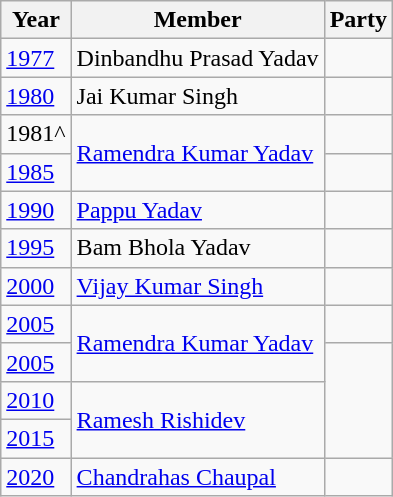<table class="wikitable sortable">
<tr>
<th>Year</th>
<th>Member </th>
<th colspan="2">Party</th>
</tr>
<tr>
<td><a href='#'>1977</a></td>
<td>Dinbandhu Prasad Yadav</td>
<td></td>
</tr>
<tr>
<td><a href='#'>1980</a></td>
<td>Jai Kumar Singh</td>
<td></td>
</tr>
<tr>
<td>1981^</td>
<td rowspan="2"><a href='#'>Ramendra Kumar Yadav</a></td>
</tr>
<tr>
<td><a href='#'>1985</a></td>
<td></td>
</tr>
<tr>
<td><a href='#'>1990</a></td>
<td><a href='#'>Pappu Yadav</a></td>
<td></td>
</tr>
<tr>
<td><a href='#'>1995</a></td>
<td>Bam Bhola Yadav</td>
<td></td>
</tr>
<tr>
<td><a href='#'>2000</a></td>
<td><a href='#'>Vijay Kumar Singh</a></td>
<td></td>
</tr>
<tr>
<td><a href='#'>2005</a></td>
<td rowspan="2"><a href='#'>Ramendra Kumar Yadav</a></td>
<td></td>
</tr>
<tr>
<td><a href='#'>2005</a></td>
</tr>
<tr>
<td><a href='#'>2010</a></td>
<td rowspan="2"><a href='#'>Ramesh Rishidev</a></td>
</tr>
<tr>
<td><a href='#'>2015</a></td>
</tr>
<tr>
<td><a href='#'>2020</a></td>
<td><a href='#'>Chandrahas Chaupal</a></td>
<td></td>
</tr>
</table>
